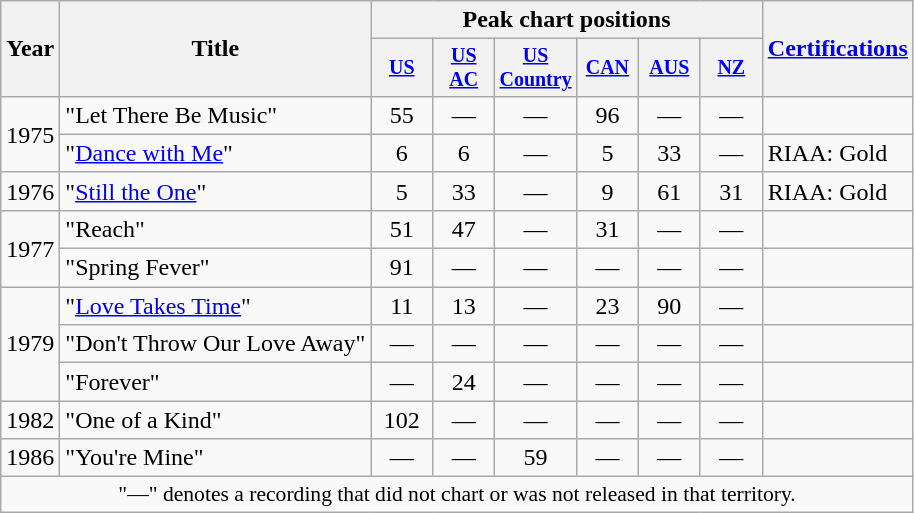<table class="wikitable" style="text-align:center;">
<tr>
<th rowspan="2">Year</th>
<th rowspan="2">Title</th>
<th colspan="6">Peak chart positions</th>
<th rowspan="2"><a href='#'>Certifications</a></th>
</tr>
<tr style="font-size:smaller;">
<th width="35"><a href='#'>US</a><br></th>
<th width="35"><a href='#'>US<br>AC</a><br></th>
<th width="35"><a href='#'>US<br>Country</a><br></th>
<th width="35"><a href='#'>CAN</a></th>
<th width="35"><a href='#'>AUS</a></th>
<th width="35"><a href='#'>NZ</a></th>
</tr>
<tr>
<td rowspan="2">1975</td>
<td align="left">"Let There Be Music"</td>
<td>55</td>
<td>—</td>
<td>—</td>
<td>96</td>
<td>—</td>
<td>—</td>
<td align=left></td>
</tr>
<tr>
<td align="left">"<a href='#'>Dance with Me</a>"</td>
<td>6</td>
<td>6</td>
<td>—</td>
<td>5</td>
<td>33</td>
<td>—</td>
<td align=left>RIAA: Gold</td>
</tr>
<tr>
<td>1976</td>
<td align="left">"<a href='#'>Still the One</a>"</td>
<td>5</td>
<td>33</td>
<td>—</td>
<td>9</td>
<td>61</td>
<td>31</td>
<td align=left>RIAA: Gold</td>
</tr>
<tr>
<td rowspan="2">1977</td>
<td align="left">"Reach"</td>
<td>51</td>
<td>47</td>
<td>—</td>
<td>31</td>
<td>—</td>
<td>—</td>
<td align=left></td>
</tr>
<tr>
<td align="left">"Spring Fever"</td>
<td>91</td>
<td>—</td>
<td>—</td>
<td>—</td>
<td>—</td>
<td>—</td>
<td align=left></td>
</tr>
<tr>
<td rowspan="3">1979</td>
<td align="left">"<a href='#'>Love Takes Time</a>"</td>
<td>11</td>
<td>13</td>
<td>—</td>
<td>23</td>
<td>90</td>
<td>—</td>
<td align=left></td>
</tr>
<tr>
<td align="left">"Don't Throw Our Love Away"</td>
<td>—</td>
<td>—</td>
<td>—</td>
<td>—</td>
<td>—</td>
<td>—</td>
<td align=left></td>
</tr>
<tr>
<td align="left">"Forever"</td>
<td>—</td>
<td>24</td>
<td>—</td>
<td>—</td>
<td>—</td>
<td>—</td>
<td align=left></td>
</tr>
<tr>
<td>1982</td>
<td align="left">"One of a Kind"</td>
<td>102</td>
<td>—</td>
<td>—</td>
<td>—</td>
<td>—</td>
<td>—</td>
<td align=left></td>
</tr>
<tr>
<td>1986</td>
<td align="left">"You're Mine"</td>
<td>—</td>
<td>—</td>
<td>59</td>
<td>—</td>
<td>—</td>
<td>—</td>
<td align=left></td>
</tr>
<tr>
<td colspan="15" style="font-size:90%">"—" denotes a recording that did not chart or was not released in that territory.</td>
</tr>
</table>
